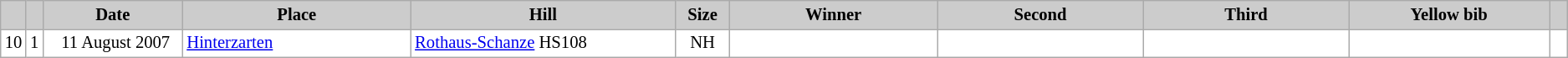<table class="wikitable plainrowheaders" style="background:#fff; font-size:86%; line-height:16px; border:grey solid 1px; border-collapse:collapse;">
<tr style="background:#ccc; text-align:center;">
<th scope="col" style="background:#ccc; width=20 px;"></th>
<th scope="col" style="background:#ccc; width=30 px;"></th>
<th scope="col" style="background:#ccc; width:120px;">Date</th>
<th scope="col" style="background:#ccc; width:200px;">Place</th>
<th scope="col" style="background:#ccc; width:240px;">Hill</th>
<th scope="col" style="background:#ccc; width:40px;">Size</th>
<th scope="col" style="background:#ccc; width:185px;">Winner</th>
<th scope="col" style="background:#ccc; width:185px;">Second</th>
<th scope="col" style="background:#ccc; width:185px;">Third</th>
<th scope="col" style="background:#ccc; width:180px;">Yellow bib</th>
<th scope="col" style="background:#ccc; width:10px;"></th>
</tr>
<tr>
<td align=center>10</td>
<td align=center>1</td>
<td align=right>11 August 2007  </td>
<td> <a href='#'>Hinterzarten</a></td>
<td><a href='#'>Rothaus-Schanze</a> HS108</td>
<td align=center>NH</td>
<td></td>
<td></td>
<td></td>
<td></td>
<td></td>
</tr>
</table>
